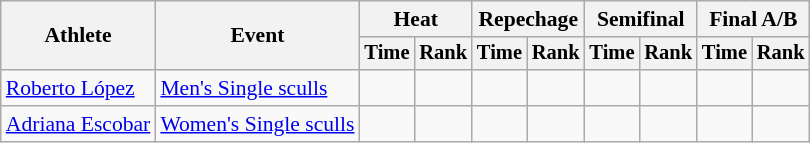<table class=wikitable style=font-size:90%;text-align:center>
<tr>
<th rowspan=2>Athlete</th>
<th rowspan=2>Event</th>
<th colspan=2>Heat</th>
<th colspan=2>Repechage</th>
<th colspan=2>Semifinal</th>
<th colspan=2>Final A/B</th>
</tr>
<tr style=font-size:95%>
<th>Time</th>
<th>Rank</th>
<th>Time</th>
<th>Rank</th>
<th>Time</th>
<th>Rank</th>
<th>Time</th>
<th>Rank</th>
</tr>
<tr>
<td align=left><a href='#'>Roberto López</a></td>
<td align=left><a href='#'>Men's Single sculls</a></td>
<td></td>
<td></td>
<td></td>
<td></td>
<td></td>
<td></td>
<td></td>
<td></td>
</tr>
<tr>
<td align=left><a href='#'>Adriana Escobar</a></td>
<td align=left><a href='#'>Women's Single sculls</a></td>
<td></td>
<td></td>
<td></td>
<td></td>
<td></td>
<td></td>
<td></td>
<td></td>
</tr>
</table>
